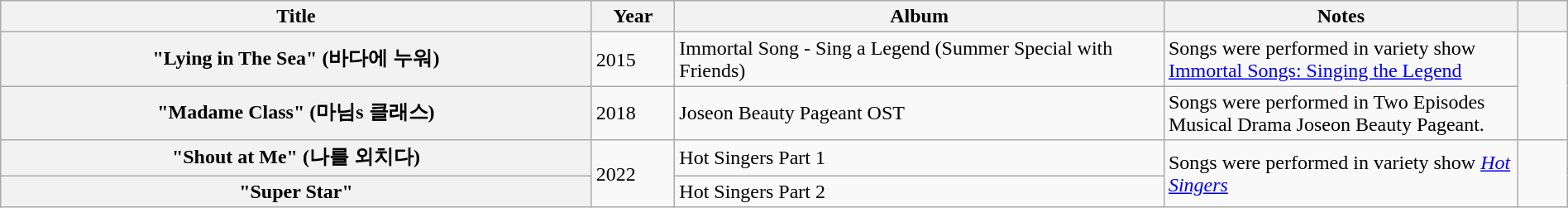<table class="wikitable sortable plainrowheaders" style="clear:none; font-size:100%; padding:0 auto; width:100%; margin:auto">
<tr>
<th style="width:17em;">Title</th>
<th style="width:2em;">Year</th>
<th style="width:14em;">Album</th>
<th style="width:10em;" class="unsortable">Notes</th>
<th style="width:1em;" class="unsortable"></th>
</tr>
<tr>
<th scope="row">"Lying in The Sea" (바다에 누워)<br></th>
<td>2015</td>
<td>Immortal Song - Sing a Legend (Summer Special with Friends)</td>
<td>Songs were performed in variety show <a href='#'>Immortal Songs: Singing the Legend</a></td>
<td rowspan="2"></td>
</tr>
<tr>
<th scope="row">"Madame Class" (마님s 클래스)<br></th>
<td>2018</td>
<td>Joseon Beauty Pageant OST</td>
<td>Songs were performed in Two Episodes Musical Drama Joseon Beauty Pageant.</td>
</tr>
<tr>
<th scope="row">"Shout at Me" (나를 외치다)</th>
<td rowspan="2">2022</td>
<td>Hot Singers Part 1</td>
<td rowspan="2">Songs were performed in variety show <em><a href='#'>Hot Singers</a></em></td>
<td rowspan="2"></td>
</tr>
<tr>
<th scope="row">"Super Star"<br></th>
<td>Hot Singers Part 2</td>
</tr>
</table>
